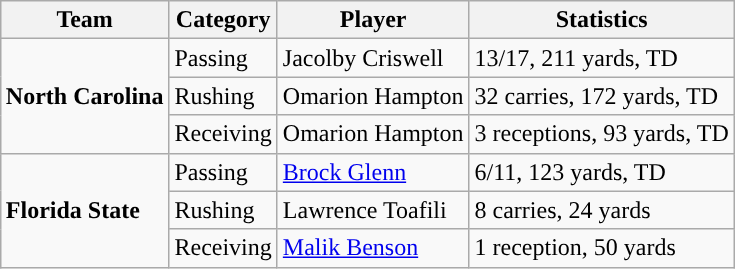<table class="wikitable" style="float: right;">
<tr>
<th>Team</th>
<th>Category</th>
<th>Player</th>
<th>Statistics</th>
</tr>
<tr>
<td rowspan=3><strong>North Carolina</strong></td>
<td>Passing</td>
<td>Jacolby Criswell</td>
<td>13/17, 211 yards, TD</td>
</tr>
<tr>
<td>Rushing</td>
<td>Omarion Hampton</td>
<td>32 carries, 172 yards, TD</td>
</tr>
<tr>
<td>Receiving</td>
<td>Omarion Hampton</td>
<td>3 receptions, 93 yards, TD</td>
</tr>
<tr>
<td rowspan=3><strong>Florida State</strong></td>
<td>Passing</td>
<td><a href='#'>Brock Glenn</a></td>
<td>6/11, 123 yards, TD</td>
</tr>
<tr>
<td>Rushing</td>
<td>Lawrence Toafili</td>
<td>8 carries, 24 yards</td>
</tr>
<tr>
<td>Receiving</td>
<td><a href='#'>Malik Benson</a></td>
<td>1 reception, 50 yards</td>
</tr>
</table>
